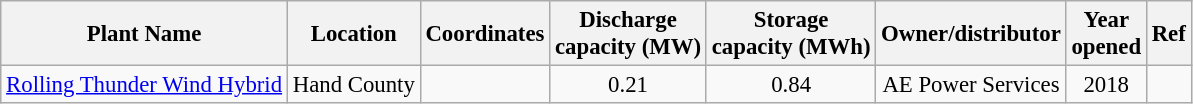<table class="wikitable sortable" style="font-size:95%; text-align:center;">
<tr>
<th>Plant Name</th>
<th>Location</th>
<th>Coordinates</th>
<th>Discharge<br>capacity (MW)</th>
<th>Storage<br>capacity (MWh)</th>
<th>Owner/distributor</th>
<th>Year<br>opened</th>
<th>Ref</th>
</tr>
<tr>
<td><a href='#'>Rolling Thunder Wind Hybrid</a></td>
<td>Hand County</td>
<td></td>
<td>0.21</td>
<td>0.84</td>
<td>AE Power Services</td>
<td>2018</td>
<td></td>
</tr>
</table>
